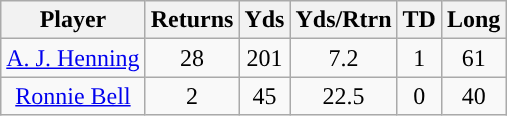<table class="wikitable sortable sortable" style="text-align: center">
<tr align=center>
<th>Player</th>
<th>Returns</th>
<th>Yds</th>
<th>Yds/Rtrn</th>
<th>TD</th>
<th>Long</th>
</tr>
<tr>
<td><a href='#'>A. J. Henning</a></td>
<td>28</td>
<td>201</td>
<td>7.2</td>
<td>1</td>
<td>61</td>
</tr>
<tr>
<td><a href='#'>Ronnie Bell</a></td>
<td>2</td>
<td>45</td>
<td>22.5</td>
<td>0</td>
<td>40</td>
</tr>
</table>
